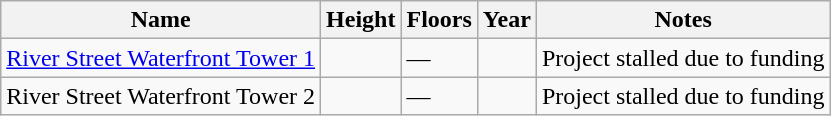<table class="wikitable">
<tr>
<th>Name</th>
<th>Height<br></th>
<th>Floors</th>
<th>Year</th>
<th>Notes</th>
</tr>
<tr>
<td><a href='#'>River Street Waterfront Tower 1</a></td>
<td></td>
<td>—</td>
<td></td>
<td>Project stalled due to funding</td>
</tr>
<tr>
<td>River Street Waterfront Tower 2</td>
<td></td>
<td>—</td>
<td></td>
<td>Project stalled due to funding</td>
</tr>
</table>
